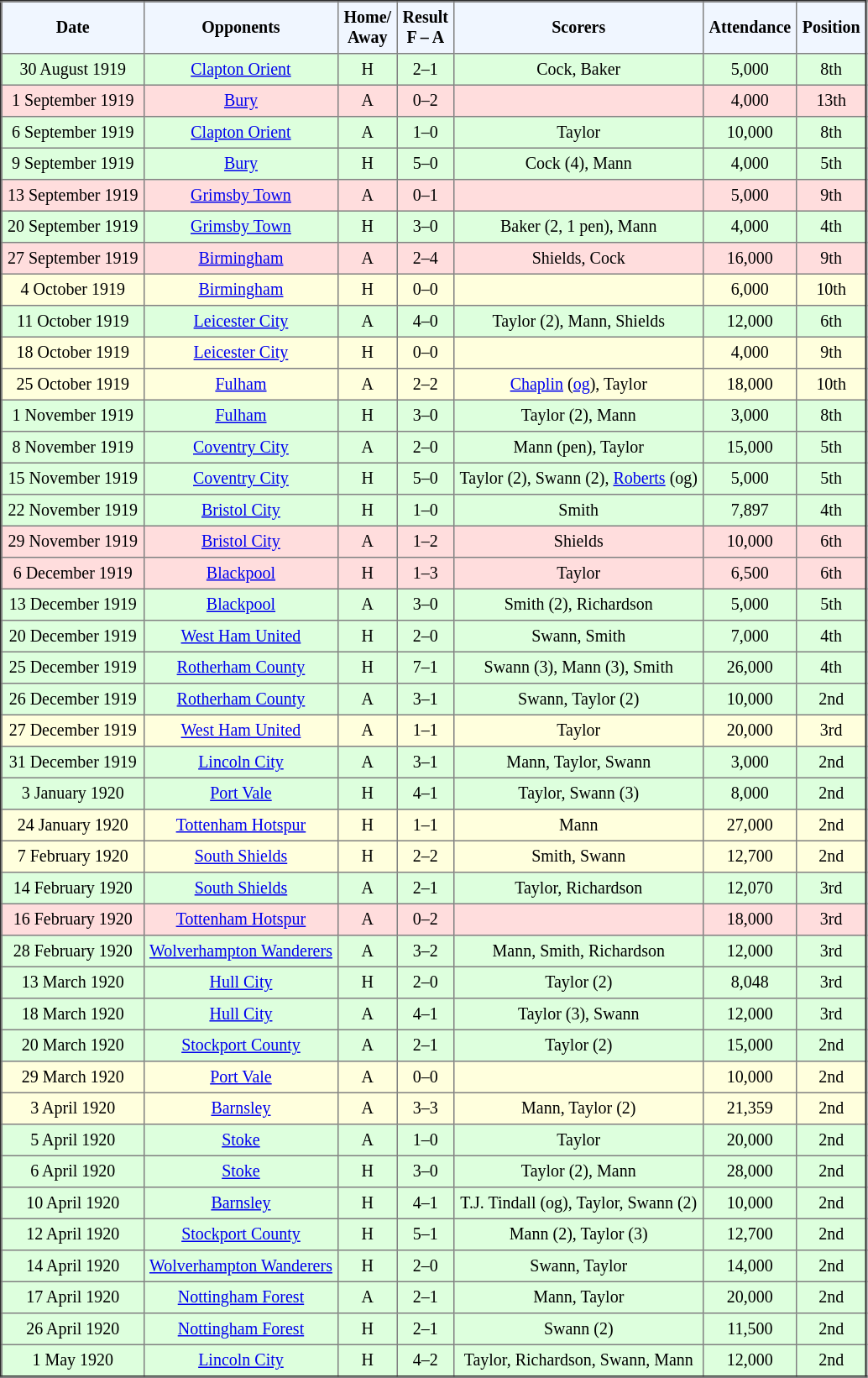<table border="2" cellpadding="4" style="border-collapse:collapse; text-align:center; font-size:smaller;">
<tr style="background:#f0f6ff;">
<th><strong>Date</strong></th>
<th><strong>Opponents</strong></th>
<th><strong>Home/<br>Away</strong></th>
<th><strong>Result<br>F – A</strong></th>
<th><strong>Scorers</strong></th>
<th><strong>Attendance</strong></th>
<th><strong>Position</strong></th>
</tr>
<tr style="background:#dfd;">
<td>30 August 1919</td>
<td><a href='#'>Clapton Orient</a></td>
<td>H</td>
<td>2–1</td>
<td>Cock, Baker</td>
<td>5,000</td>
<td>8th</td>
</tr>
<tr style="background:#fdd;">
<td>1 September 1919</td>
<td><a href='#'>Bury</a></td>
<td>A</td>
<td>0–2</td>
<td></td>
<td>4,000</td>
<td>13th</td>
</tr>
<tr style="background:#dfd;">
<td>6 September 1919</td>
<td><a href='#'>Clapton Orient</a></td>
<td>A</td>
<td>1–0</td>
<td>Taylor</td>
<td>10,000</td>
<td>8th</td>
</tr>
<tr style="background:#dfd;">
<td>9 September 1919</td>
<td><a href='#'>Bury</a></td>
<td>H</td>
<td>5–0</td>
<td>Cock (4), Mann</td>
<td>4,000</td>
<td>5th</td>
</tr>
<tr style="background:#fdd;">
<td>13 September 1919</td>
<td><a href='#'>Grimsby Town</a></td>
<td>A</td>
<td>0–1</td>
<td></td>
<td>5,000</td>
<td>9th</td>
</tr>
<tr style="background:#dfd;">
<td>20 September 1919</td>
<td><a href='#'>Grimsby Town</a></td>
<td>H</td>
<td>3–0</td>
<td>Baker (2, 1 pen), Mann</td>
<td>4,000</td>
<td>4th</td>
</tr>
<tr style="background:#fdd;">
<td>27 September 1919</td>
<td><a href='#'>Birmingham</a></td>
<td>A</td>
<td>2–4</td>
<td>Shields, Cock</td>
<td>16,000</td>
<td>9th</td>
</tr>
<tr style="background:#ffd;">
<td>4 October 1919</td>
<td><a href='#'>Birmingham</a></td>
<td>H</td>
<td>0–0</td>
<td></td>
<td>6,000</td>
<td>10th</td>
</tr>
<tr style="background:#dfd;">
<td>11 October 1919</td>
<td><a href='#'>Leicester City</a></td>
<td>A</td>
<td>4–0</td>
<td>Taylor (2), Mann, Shields</td>
<td>12,000</td>
<td>6th</td>
</tr>
<tr style="background:#ffd;">
<td>18 October 1919</td>
<td><a href='#'>Leicester City</a></td>
<td>H</td>
<td>0–0</td>
<td></td>
<td>4,000</td>
<td>9th</td>
</tr>
<tr style="background:#ffd;">
<td>25 October 1919</td>
<td><a href='#'>Fulham</a></td>
<td>A</td>
<td>2–2</td>
<td><a href='#'>Chaplin</a> (<a href='#'>og</a>), Taylor</td>
<td>18,000</td>
<td>10th</td>
</tr>
<tr style="background:#dfd;">
<td>1 November 1919</td>
<td><a href='#'>Fulham</a></td>
<td>H</td>
<td>3–0</td>
<td>Taylor (2), Mann</td>
<td>3,000</td>
<td>8th</td>
</tr>
<tr style="background:#dfd;">
<td>8 November 1919</td>
<td><a href='#'>Coventry City</a></td>
<td>A</td>
<td>2–0</td>
<td>Mann (pen), Taylor</td>
<td>15,000</td>
<td>5th</td>
</tr>
<tr style="background:#dfd;">
<td>15 November 1919</td>
<td><a href='#'>Coventry City</a></td>
<td>H</td>
<td>5–0</td>
<td>Taylor (2), Swann (2), <a href='#'>Roberts</a> (og)</td>
<td>5,000</td>
<td>5th</td>
</tr>
<tr style="background:#dfd;">
<td>22 November 1919</td>
<td><a href='#'>Bristol City</a></td>
<td>H</td>
<td>1–0</td>
<td>Smith</td>
<td>7,897</td>
<td>4th</td>
</tr>
<tr style="background:#fdd;">
<td>29 November 1919</td>
<td><a href='#'>Bristol City</a></td>
<td>A</td>
<td>1–2</td>
<td>Shields</td>
<td>10,000</td>
<td>6th</td>
</tr>
<tr style="background:#fdd;">
<td>6 December 1919</td>
<td><a href='#'>Blackpool</a></td>
<td>H</td>
<td>1–3</td>
<td>Taylor</td>
<td>6,500</td>
<td>6th</td>
</tr>
<tr style="background:#dfd;">
<td>13 December 1919</td>
<td><a href='#'>Blackpool</a></td>
<td>A</td>
<td>3–0</td>
<td>Smith (2), Richardson</td>
<td>5,000</td>
<td>5th</td>
</tr>
<tr style="background:#dfd;">
<td>20 December 1919</td>
<td><a href='#'>West Ham United</a></td>
<td>H</td>
<td>2–0</td>
<td>Swann, Smith</td>
<td>7,000</td>
<td>4th</td>
</tr>
<tr style="background:#dfd;">
<td>25 December 1919</td>
<td><a href='#'>Rotherham County</a></td>
<td>H</td>
<td>7–1</td>
<td>Swann (3), Mann (3), Smith</td>
<td>26,000</td>
<td>4th</td>
</tr>
<tr style="background:#dfd;">
<td>26 December 1919</td>
<td><a href='#'>Rotherham County</a></td>
<td>A</td>
<td>3–1</td>
<td>Swann, Taylor (2)</td>
<td>10,000</td>
<td>2nd</td>
</tr>
<tr style="background:#ffd;">
<td>27 December 1919</td>
<td><a href='#'>West Ham United</a></td>
<td>A</td>
<td>1–1</td>
<td>Taylor</td>
<td>20,000</td>
<td>3rd</td>
</tr>
<tr style="background:#dfd;">
<td>31 December 1919</td>
<td><a href='#'>Lincoln City</a></td>
<td>A</td>
<td>3–1</td>
<td>Mann, Taylor, Swann</td>
<td>3,000</td>
<td>2nd</td>
</tr>
<tr style="background:#dfd;">
<td>3 January 1920</td>
<td><a href='#'>Port Vale</a></td>
<td>H</td>
<td>4–1</td>
<td>Taylor, Swann (3)</td>
<td>8,000</td>
<td>2nd</td>
</tr>
<tr style="background:#ffd;">
<td>24 January 1920</td>
<td><a href='#'>Tottenham Hotspur</a></td>
<td>H</td>
<td>1–1</td>
<td>Mann</td>
<td>27,000</td>
<td>2nd</td>
</tr>
<tr style="background:#ffd;">
<td>7 February 1920</td>
<td><a href='#'>South Shields</a></td>
<td>H</td>
<td>2–2</td>
<td>Smith, Swann</td>
<td>12,700</td>
<td>2nd</td>
</tr>
<tr style="background:#dfd;">
<td>14 February 1920</td>
<td><a href='#'>South Shields</a></td>
<td>A</td>
<td>2–1</td>
<td>Taylor, Richardson</td>
<td>12,070</td>
<td>3rd</td>
</tr>
<tr style="background:#fdd;">
<td>16 February 1920</td>
<td><a href='#'>Tottenham Hotspur</a></td>
<td>A</td>
<td>0–2</td>
<td></td>
<td>18,000</td>
<td>3rd</td>
</tr>
<tr style="background:#dfd;">
<td>28 February 1920</td>
<td><a href='#'>Wolverhampton Wanderers</a></td>
<td>A</td>
<td>3–2</td>
<td>Mann, Smith, Richardson</td>
<td>12,000</td>
<td>3rd</td>
</tr>
<tr style="background:#dfd;">
<td>13 March 1920</td>
<td><a href='#'>Hull City</a></td>
<td>H</td>
<td>2–0</td>
<td>Taylor (2)</td>
<td>8,048</td>
<td>3rd</td>
</tr>
<tr style="background:#dfd;">
<td>18 March 1920</td>
<td><a href='#'>Hull City</a></td>
<td>A</td>
<td>4–1</td>
<td>Taylor (3), Swann</td>
<td>12,000</td>
<td>3rd</td>
</tr>
<tr style="background:#dfd;">
<td>20 March 1920</td>
<td><a href='#'>Stockport County</a></td>
<td>A</td>
<td>2–1</td>
<td>Taylor (2)</td>
<td>15,000</td>
<td>2nd</td>
</tr>
<tr style="background:#ffd;">
<td>29 March 1920</td>
<td><a href='#'>Port Vale</a></td>
<td>A</td>
<td>0–0</td>
<td></td>
<td>10,000</td>
<td>2nd</td>
</tr>
<tr style="background:#ffd;">
<td>3 April 1920</td>
<td><a href='#'>Barnsley</a></td>
<td>A</td>
<td>3–3</td>
<td>Mann, Taylor (2)</td>
<td>21,359</td>
<td>2nd</td>
</tr>
<tr style="background:#dfd;">
<td>5 April 1920</td>
<td><a href='#'>Stoke</a></td>
<td>A</td>
<td>1–0</td>
<td>Taylor</td>
<td>20,000</td>
<td>2nd</td>
</tr>
<tr style="background:#dfd;">
<td>6 April 1920</td>
<td><a href='#'>Stoke</a></td>
<td>H</td>
<td>3–0</td>
<td>Taylor (2), Mann</td>
<td>28,000</td>
<td>2nd</td>
</tr>
<tr style="background:#dfd;">
<td>10 April 1920</td>
<td><a href='#'>Barnsley</a></td>
<td>H</td>
<td>4–1</td>
<td>T.J. Tindall (og), Taylor, Swann (2)</td>
<td>10,000</td>
<td>2nd</td>
</tr>
<tr style="background:#dfd;">
<td>12 April 1920</td>
<td><a href='#'>Stockport County</a></td>
<td>H</td>
<td>5–1</td>
<td>Mann (2), Taylor (3)</td>
<td>12,700</td>
<td>2nd</td>
</tr>
<tr style="background:#dfd;">
<td>14 April 1920</td>
<td><a href='#'>Wolverhampton Wanderers</a></td>
<td>H</td>
<td>2–0</td>
<td>Swann, Taylor</td>
<td>14,000</td>
<td>2nd</td>
</tr>
<tr style="background:#dfd;">
<td>17 April 1920</td>
<td><a href='#'>Nottingham Forest</a></td>
<td>A</td>
<td>2–1</td>
<td>Mann, Taylor</td>
<td>20,000</td>
<td>2nd</td>
</tr>
<tr style="background:#dfd;">
<td>26 April 1920</td>
<td><a href='#'>Nottingham Forest</a></td>
<td>H</td>
<td>2–1</td>
<td>Swann (2)</td>
<td>11,500</td>
<td>2nd</td>
</tr>
<tr style="background:#dfd;">
<td>1 May 1920</td>
<td><a href='#'>Lincoln City</a></td>
<td>H</td>
<td>4–2</td>
<td>Taylor, Richardson, Swann, Mann</td>
<td>12,000</td>
<td>2nd</td>
</tr>
</table>
